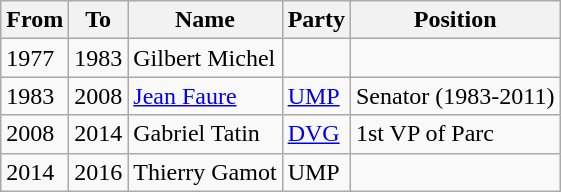<table class="wikitable">
<tr>
<th>From</th>
<th>To</th>
<th>Name</th>
<th>Party</th>
<th>Position</th>
</tr>
<tr>
<td>1977</td>
<td>1983</td>
<td>Gilbert Michel</td>
<td></td>
<td></td>
</tr>
<tr>
<td>1983</td>
<td>2008</td>
<td><a href='#'>Jean Faure</a></td>
<td><a href='#'>UMP</a></td>
<td>Senator (1983-2011)</td>
</tr>
<tr>
<td>2008</td>
<td>2014</td>
<td>Gabriel Tatin</td>
<td><a href='#'>DVG</a></td>
<td>1st VP of Parc</td>
</tr>
<tr>
<td>2014</td>
<td>2016</td>
<td>Thierry Gamot</td>
<td>UMP</td>
<td></td>
</tr>
</table>
